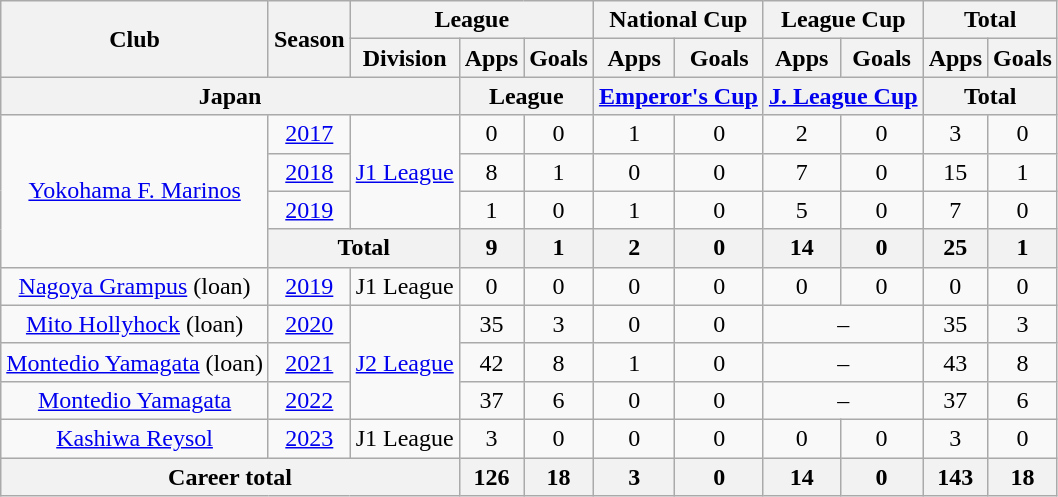<table class="wikitable" style="text-align:center">
<tr>
<th rowspan=2>Club</th>
<th rowspan=2>Season</th>
<th colspan=3>League</th>
<th colspan=2>National Cup</th>
<th colspan=2>League Cup</th>
<th colspan=2>Total</th>
</tr>
<tr>
<th>Division</th>
<th>Apps</th>
<th>Goals</th>
<th>Apps</th>
<th>Goals</th>
<th>Apps</th>
<th>Goals</th>
<th>Apps</th>
<th>Goals</th>
</tr>
<tr>
<th colspan=3>Japan</th>
<th colspan=2>League</th>
<th colspan=2><a href='#'>Emperor's Cup</a></th>
<th colspan=2><a href='#'>J. League Cup</a></th>
<th colspan=2>Total</th>
</tr>
<tr>
<td rowspan="4"><a href='#'>Yokohama F. Marinos</a></td>
<td><a href='#'>2017</a></td>
<td rowspan="3"><a href='#'>J1 League</a></td>
<td>0</td>
<td>0</td>
<td>1</td>
<td>0</td>
<td>2</td>
<td>0</td>
<td>3</td>
<td>0</td>
</tr>
<tr>
<td><a href='#'>2018</a></td>
<td>8</td>
<td>1</td>
<td>0</td>
<td>0</td>
<td>7</td>
<td>0</td>
<td>15</td>
<td>1</td>
</tr>
<tr>
<td><a href='#'>2019</a></td>
<td>1</td>
<td>0</td>
<td>1</td>
<td>0</td>
<td>5</td>
<td>0</td>
<td>7</td>
<td>0</td>
</tr>
<tr>
<th colspan="2">Total</th>
<th>9</th>
<th>1</th>
<th>2</th>
<th>0</th>
<th>14</th>
<th>0</th>
<th>25</th>
<th>1</th>
</tr>
<tr>
<td><a href='#'>Nagoya Grampus</a> (loan)</td>
<td><a href='#'>2019</a></td>
<td>J1 League</td>
<td>0</td>
<td>0</td>
<td>0</td>
<td>0</td>
<td>0</td>
<td>0</td>
<td>0</td>
<td>0</td>
</tr>
<tr>
<td><a href='#'>Mito Hollyhock</a> (loan)</td>
<td><a href='#'>2020</a></td>
<td rowspan="3"><a href='#'>J2 League</a></td>
<td>35</td>
<td>3</td>
<td>0</td>
<td>0</td>
<td colspan="2">–</td>
<td>35</td>
<td>3</td>
</tr>
<tr>
<td><a href='#'>Montedio Yamagata</a> (loan)</td>
<td><a href='#'>2021</a></td>
<td>42</td>
<td>8</td>
<td>1</td>
<td>0</td>
<td colspan="2">–</td>
<td>43</td>
<td>8</td>
</tr>
<tr>
<td><a href='#'>Montedio Yamagata</a></td>
<td><a href='#'>2022</a></td>
<td>37</td>
<td>6</td>
<td>0</td>
<td>0</td>
<td colspan="2">–</td>
<td>37</td>
<td>6</td>
</tr>
<tr>
<td><a href='#'>Kashiwa Reysol</a></td>
<td><a href='#'>2023</a></td>
<td>J1 League</td>
<td>3</td>
<td>0</td>
<td>0</td>
<td>0</td>
<td>0</td>
<td>0</td>
<td>3</td>
<td>0</td>
</tr>
<tr>
<th colspan=3>Career total</th>
<th>126</th>
<th>18</th>
<th>3</th>
<th>0</th>
<th>14</th>
<th>0</th>
<th>143</th>
<th>18</th>
</tr>
</table>
